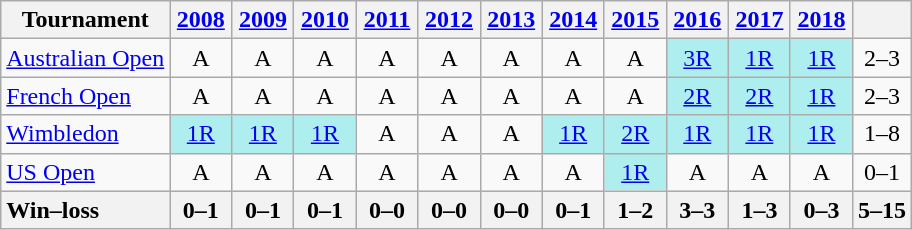<table class=wikitable style=text-align:center>
<tr>
<th>Tournament</th>
<th style="width:34px;"><a href='#'>2008</a></th>
<th width=34><a href='#'>2009</a></th>
<th width=34><a href='#'>2010</a></th>
<th width=34><a href='#'>2011</a></th>
<th width=34><a href='#'>2012</a></th>
<th width=34><a href='#'>2013</a></th>
<th width=34><a href='#'>2014</a></th>
<th width=34><a href='#'>2015</a></th>
<th width=34><a href='#'>2016</a></th>
<th width=34><a href='#'>2017</a></th>
<th width=34><a href='#'>2018</a></th>
<th></th>
</tr>
<tr>
<td align=left><a href='#'>Australian Open</a></td>
<td>A</td>
<td>A</td>
<td>A</td>
<td>A</td>
<td>A</td>
<td>A</td>
<td>A</td>
<td>A</td>
<td bgcolor="#afeeee"><a href='#'>3R</a></td>
<td bgcolor="#afeeee"><a href='#'>1R</a></td>
<td bgcolor="#afeeee"><a href='#'>1R</a></td>
<td>2–3</td>
</tr>
<tr>
<td align=left><a href='#'>French Open</a></td>
<td>A</td>
<td>A</td>
<td>A</td>
<td>A</td>
<td>A</td>
<td>A</td>
<td>A</td>
<td>A</td>
<td bgcolor="#afeeee"><a href='#'>2R</a></td>
<td bgcolor="#afeeee"><a href='#'>2R</a></td>
<td bgcolor="#afeeee"><a href='#'>1R</a></td>
<td>2–3</td>
</tr>
<tr>
<td align=left><a href='#'>Wimbledon</a></td>
<td bgcolor="#afeeee"><a href='#'>1R</a></td>
<td bgcolor="#afeeee"><a href='#'>1R</a></td>
<td bgcolor="#afeeee"><a href='#'>1R</a></td>
<td>A</td>
<td>A</td>
<td>A</td>
<td bgcolor="#afeeee"><a href='#'>1R</a></td>
<td bgcolor="#afeeee"><a href='#'>2R</a></td>
<td bgcolor="#afeeee"><a href='#'>1R</a></td>
<td bgcolor="#afeeee"><a href='#'>1R</a></td>
<td bgcolor="#afeeee"><a href='#'>1R</a></td>
<td>1–8</td>
</tr>
<tr>
<td align=left><a href='#'>US Open</a></td>
<td>A</td>
<td>A</td>
<td>A</td>
<td>A</td>
<td>A</td>
<td>A</td>
<td>A</td>
<td bgcolor="#afeeee"><a href='#'>1R</a></td>
<td>A</td>
<td>A</td>
<td>A</td>
<td>0–1</td>
</tr>
<tr style="background:#efefef; font-weight:bold;">
<th style=text-align:left>Win–loss</th>
<th>0–1</th>
<th>0–1</th>
<th>0–1</th>
<th>0–0</th>
<th>0–0</th>
<th>0–0</th>
<th>0–1</th>
<th>1–2</th>
<th>3–3</th>
<th>1–3</th>
<th>0–3</th>
<th>5–15</th>
</tr>
</table>
